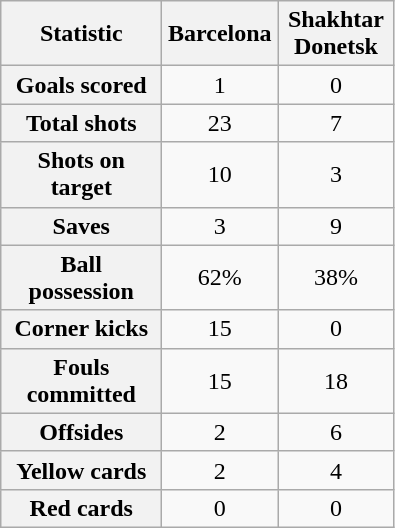<table class="wikitable plainrowheaders" style="text-align:center">
<tr>
<th scope="col" style="width:100px">Statistic</th>
<th scope="col" style="width:70px">Barcelona</th>
<th scope="col" style="width:70px">Shakhtar Donetsk</th>
</tr>
<tr>
<th scope=row>Goals scored</th>
<td>1</td>
<td>0</td>
</tr>
<tr>
<th scope=row>Total shots</th>
<td>23</td>
<td>7</td>
</tr>
<tr>
<th scope=row>Shots on target</th>
<td>10</td>
<td>3</td>
</tr>
<tr>
<th scope=row>Saves</th>
<td>3</td>
<td>9</td>
</tr>
<tr>
<th scope=row>Ball possession</th>
<td>62%</td>
<td>38%</td>
</tr>
<tr>
<th scope=row>Corner kicks</th>
<td>15</td>
<td>0</td>
</tr>
<tr>
<th scope=row>Fouls committed</th>
<td>15</td>
<td>18</td>
</tr>
<tr>
<th scope=row>Offsides</th>
<td>2</td>
<td>6</td>
</tr>
<tr>
<th scope=row>Yellow cards</th>
<td>2</td>
<td>4</td>
</tr>
<tr>
<th scope=row>Red cards</th>
<td>0</td>
<td>0</td>
</tr>
</table>
